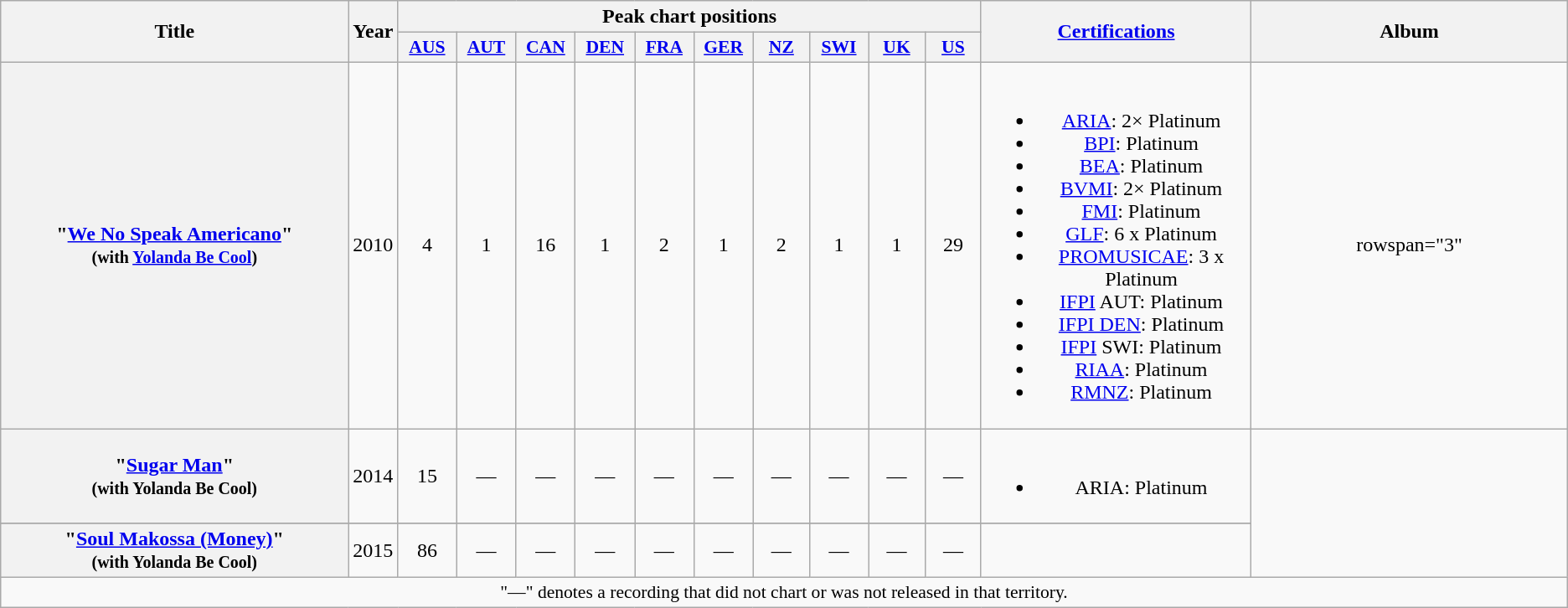<table class="wikitable plainrowheaders" style="text-align:center;" border="1">
<tr>
<th scope="col" rowspan="2" style="width:20em;">Title</th>
<th scope="col" rowspan="2" style="width:1em;">Year</th>
<th scope="col" colspan="10">Peak chart positions</th>
<th scope="col" rowspan="2" style="width:14em;"><a href='#'>Certifications</a></th>
<th scope="col" rowspan="2" style="width:18em;">Album</th>
</tr>
<tr>
<th scope="col" style="width:3em; font-size:90%;"><a href='#'>AUS</a><br></th>
<th scope="col" style="width:3em; font-size:90%;"><a href='#'>AUT</a><br></th>
<th scope="col" style="width:3em; font-size:90%;"><a href='#'>CAN</a><br></th>
<th scope="col" style="width:3em; font-size:90%;"><a href='#'>DEN</a><br></th>
<th scope="col" style="width:3em; font-size:90%;"><a href='#'>FRA</a><br></th>
<th scope="col" style="width:3em; font-size:90%;"><a href='#'>GER</a><br></th>
<th scope="col" style="width:3em; font-size:90%;"><a href='#'>NZ</a><br></th>
<th scope="col" style="width:3em; font-size:90%;"><a href='#'>SWI</a><br></th>
<th scope="col" style="width:3em; font-size:90%;"><a href='#'>UK</a><br></th>
<th scope="col" style="width:3em; font-size:90%;"><a href='#'>US</a><br></th>
</tr>
<tr>
<th scope="row">"<a href='#'>We No Speak Americano</a>"<br><small>(with <a href='#'>Yolanda Be Cool</a>)</small></th>
<td>2010</td>
<td>4</td>
<td>1</td>
<td>16</td>
<td>1</td>
<td>2</td>
<td>1</td>
<td>2</td>
<td>1</td>
<td>1</td>
<td>29</td>
<td><br><ul><li><a href='#'>ARIA</a>: 2× Platinum</li><li><a href='#'>BPI</a>: Platinum</li><li><a href='#'>BEA</a>: Platinum</li><li><a href='#'>BVMI</a>: 2× Platinum</li><li><a href='#'>FMI</a>: Platinum</li><li><a href='#'>GLF</a>: 6 x Platinum</li><li><a href='#'>PROMUSICAE</a>: 3 x Platinum</li><li><a href='#'>IFPI</a> AUT: Platinum</li><li><a href='#'>IFPI DEN</a>: Platinum</li><li><a href='#'>IFPI</a> SWI: Platinum</li><li><a href='#'>RIAA</a>: Platinum</li><li><a href='#'>RMNZ</a>: Platinum</li></ul></td>
<td>rowspan="3" </td>
</tr>
<tr>
<th scope="row">"<a href='#'>Sugar Man</a>"<br><small>(with Yolanda Be Cool)</small></th>
<td>2014</td>
<td>15</td>
<td>—</td>
<td>—</td>
<td>—</td>
<td>—</td>
<td>—</td>
<td>—</td>
<td>—</td>
<td>—</td>
<td>—</td>
<td><br><ul><li>ARIA: Platinum</li></ul></td>
</tr>
<tr>
</tr>
<tr>
<th scope="row">"<a href='#'>Soul Makossa (Money)</a>"<br><small>(with Yolanda Be Cool)</small></th>
<td>2015</td>
<td>86</td>
<td>—</td>
<td>—</td>
<td>—</td>
<td>—</td>
<td>—</td>
<td>—</td>
<td>—</td>
<td>—</td>
<td>—</td>
<td></td>
</tr>
<tr>
<td colspan="14" style="font-size:90%">"—" denotes a recording that did not chart or was not released in that territory.</td>
</tr>
</table>
